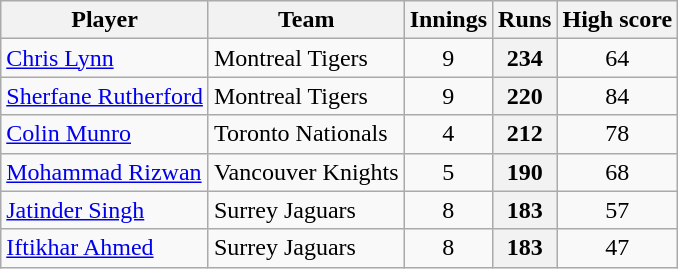<table class="wikitable" style="text-align:center">
<tr>
<th>Player</th>
<th>Team</th>
<th>Innings</th>
<th>Runs</th>
<th>High score</th>
</tr>
<tr>
<td style="text-align:left"><a href='#'>Chris Lynn</a></td>
<td style="text-align:left">Montreal Tigers</td>
<td>9</td>
<th>234</th>
<td>64</td>
</tr>
<tr>
<td style="text-align:left"><a href='#'>Sherfane Rutherford</a></td>
<td style="text-align:left">Montreal Tigers</td>
<td>9</td>
<th>220</th>
<td>84</td>
</tr>
<tr>
<td style="text-align:left"><a href='#'>Colin Munro</a></td>
<td style="text-align:left">Toronto Nationals</td>
<td>4</td>
<th>212</th>
<td>78</td>
</tr>
<tr>
<td style="text-align:left"><a href='#'>Mohammad Rizwan</a></td>
<td style="text-align:left">Vancouver Knights</td>
<td>5</td>
<th>190</th>
<td>68</td>
</tr>
<tr>
<td style="text-align:left"><a href='#'>Jatinder Singh</a></td>
<td style="text-align:left">Surrey Jaguars</td>
<td>8</td>
<th>183</th>
<td>57</td>
</tr>
<tr>
<td style="text-align:left"><a href='#'>Iftikhar Ahmed</a></td>
<td style="text-align:left">Surrey Jaguars</td>
<td>8</td>
<th>183</th>
<td>47</td>
</tr>
</table>
